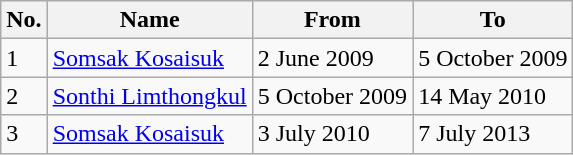<table class="wikitable">
<tr>
<th>No.</th>
<th>Name</th>
<th>From</th>
<th>To</th>
</tr>
<tr>
<td>1</td>
<td><a href='#'>Somsak Kosaisuk</a></td>
<td>2 June 2009</td>
<td>5 October 2009</td>
</tr>
<tr>
<td>2</td>
<td><a href='#'>Sonthi Limthongkul</a></td>
<td>5 October 2009</td>
<td>14 May 2010</td>
</tr>
<tr>
<td>3</td>
<td><a href='#'>Somsak Kosaisuk</a></td>
<td>3 July 2010</td>
<td>7 July 2013</td>
</tr>
</table>
